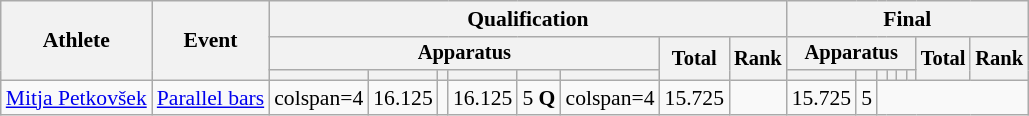<table class="wikitable" style="font-size:90%">
<tr>
<th rowspan=3>Athlete</th>
<th rowspan=3>Event</th>
<th colspan =8>Qualification</th>
<th colspan =8>Final</th>
</tr>
<tr style="font-size:95%">
<th colspan=6>Apparatus</th>
<th rowspan=2>Total</th>
<th rowspan=2>Rank</th>
<th colspan=6>Apparatus</th>
<th rowspan=2>Total</th>
<th rowspan=2>Rank</th>
</tr>
<tr style="font-size:95%">
<th></th>
<th></th>
<th></th>
<th></th>
<th></th>
<th></th>
<th></th>
<th></th>
<th></th>
<th></th>
<th></th>
<th></th>
</tr>
<tr align=center>
<td align=left><a href='#'>Mitja Petkovšek</a></td>
<td align=left><a href='#'>Parallel bars</a></td>
<td>colspan=4 </td>
<td>16.125</td>
<td></td>
<td>16.125</td>
<td>5 <strong>Q</strong></td>
<td>colspan=4 </td>
<td>15.725</td>
<td></td>
<td>15.725</td>
<td>5</td>
</tr>
</table>
